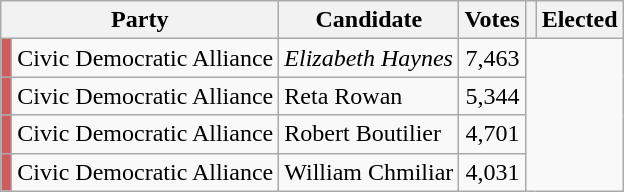<table class="wikitable">
<tr>
<th colspan="2">Party</th>
<th>Candidate</th>
<th>Votes</th>
<th></th>
<th>Elected<br>


</th>
</tr>
<tr>
<td bgcolor="indianred"></td>
<td>Civic Democratic Alliance</td>
<td><em>Elizabeth Haynes</em></td>
<td align="right">7,463</td>
</tr>
<tr>
<td bgcolor="indianred"></td>
<td>Civic Democratic Alliance</td>
<td>Reta Rowan</td>
<td align="right">5,344</td>
</tr>
<tr>
<td bgcolor="indianred"></td>
<td>Civic Democratic Alliance</td>
<td>Robert Boutilier</td>
<td align="right">4,701</td>
</tr>
<tr>
<td bgcolor="indianred"></td>
<td>Civic Democratic Alliance</td>
<td>William Chmiliar</td>
<td align="right">4,031<br></td>
</tr>
</table>
